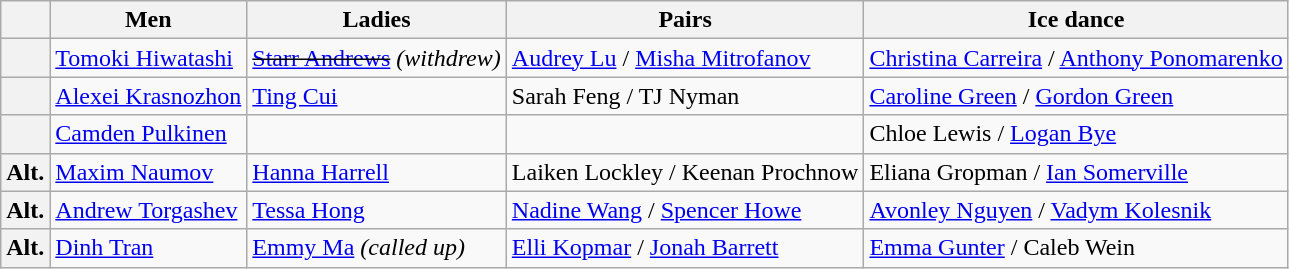<table class="wikitable">
<tr>
<th></th>
<th>Men</th>
<th>Ladies</th>
<th>Pairs</th>
<th>Ice dance</th>
</tr>
<tr>
<th></th>
<td><a href='#'>Tomoki Hiwatashi</a></td>
<td><s><a href='#'>Starr Andrews</a></s> <em>(withdrew)</em></td>
<td><a href='#'>Audrey Lu</a> / <a href='#'>Misha Mitrofanov</a></td>
<td><a href='#'>Christina Carreira</a> / <a href='#'>Anthony Ponomarenko</a></td>
</tr>
<tr>
<th></th>
<td><a href='#'>Alexei Krasnozhon</a></td>
<td><a href='#'>Ting Cui</a></td>
<td>Sarah Feng / TJ Nyman</td>
<td><a href='#'>Caroline Green</a> / <a href='#'>Gordon Green</a></td>
</tr>
<tr>
<th></th>
<td><a href='#'>Camden Pulkinen</a></td>
<td></td>
<td></td>
<td>Chloe Lewis / <a href='#'>Logan Bye</a></td>
</tr>
<tr>
<th>Alt.</th>
<td><a href='#'>Maxim Naumov</a></td>
<td><a href='#'>Hanna Harrell</a></td>
<td>Laiken Lockley / Keenan Prochnow</td>
<td>Eliana Gropman / <a href='#'>Ian Somerville</a></td>
</tr>
<tr>
<th>Alt.</th>
<td><a href='#'>Andrew Torgashev</a></td>
<td><a href='#'>Tessa Hong</a></td>
<td><a href='#'>Nadine Wang</a> / <a href='#'>Spencer Howe</a></td>
<td><a href='#'>Avonley Nguyen</a> / <a href='#'>Vadym Kolesnik</a></td>
</tr>
<tr>
<th>Alt.</th>
<td><a href='#'>Dinh Tran</a></td>
<td><a href='#'>Emmy Ma</a> <em>(called up)</em></td>
<td><a href='#'>Elli Kopmar</a> / <a href='#'>Jonah Barrett</a></td>
<td><a href='#'>Emma Gunter</a> / Caleb Wein</td>
</tr>
</table>
